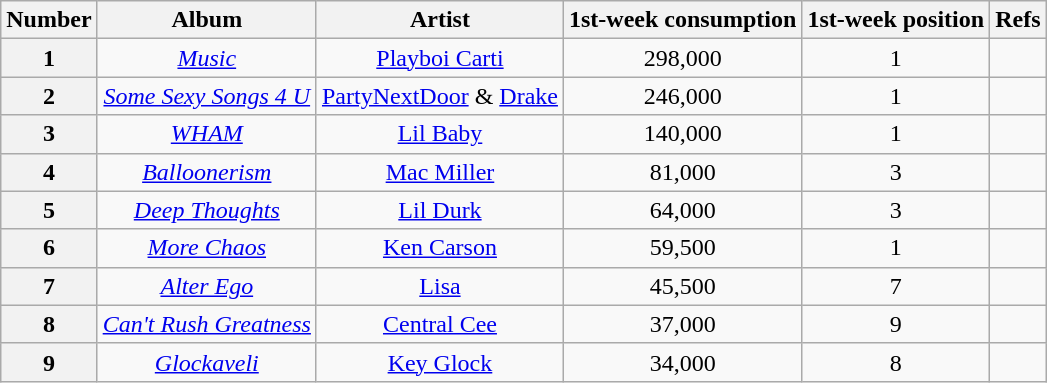<table class="wikitable sortable" style="text-align:center;">
<tr>
<th scope="col">Number</th>
<th scope="col">Album</th>
<th scope="col">Artist</th>
<th scope="col">1st-week consumption</th>
<th scope="col">1st-week position</th>
<th scope="col">Refs</th>
</tr>
<tr>
<th scope="row">1</th>
<td><em><a href='#'>Music</a></em></td>
<td><a href='#'>Playboi Carti</a></td>
<td>298,000</td>
<td>1</td>
<td></td>
</tr>
<tr>
<th scope="row">2</th>
<td><em><a href='#'>Some Sexy Songs 4 U</a></em></td>
<td><a href='#'>PartyNextDoor</a> & <a href='#'>Drake</a></td>
<td>246,000</td>
<td>1</td>
<td></td>
</tr>
<tr>
<th scope="row">3</th>
<td><em><a href='#'>WHAM</a></em></td>
<td><a href='#'>Lil Baby</a></td>
<td>140,000</td>
<td>1</td>
<td></td>
</tr>
<tr>
<th scope="row">4</th>
<td><em><a href='#'>Balloonerism</a></em></td>
<td><a href='#'>Mac Miller</a></td>
<td>81,000</td>
<td>3</td>
<td></td>
</tr>
<tr>
<th scope="row">5</th>
<td><em><a href='#'>Deep Thoughts</a></em></td>
<td><a href='#'>Lil Durk</a></td>
<td>64,000</td>
<td>3</td>
<td></td>
</tr>
<tr>
<th scope="row">6</th>
<td><em><a href='#'>More Chaos</a></em></td>
<td><a href='#'>Ken Carson</a></td>
<td>59,500</td>
<td>1</td>
<td></td>
</tr>
<tr>
<th scope="row">7</th>
<td><em><a href='#'>Alter Ego</a></em></td>
<td><a href='#'>Lisa</a></td>
<td>45,500</td>
<td>7</td>
<td></td>
</tr>
<tr>
<th scope="row">8</th>
<td><em><a href='#'>Can't Rush Greatness</a></em></td>
<td><a href='#'>Central Cee</a></td>
<td>37,000</td>
<td>9</td>
<td></td>
</tr>
<tr>
<th scope="row">9</th>
<td><em><a href='#'>Glockaveli</a></em></td>
<td><a href='#'>Key Glock</a></td>
<td>34,000</td>
<td>8</td>
<td></td>
</tr>
</table>
